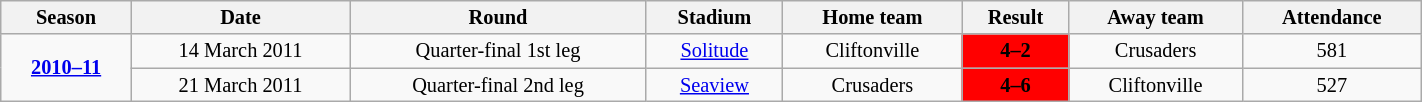<table class="wikitable" style="text-align: center; width: 75%; font-size: 85%">
<tr>
<th>Season</th>
<th>Date</th>
<th>Round</th>
<th>Stadium</th>
<th>Home team</th>
<th>Result</th>
<th>Away team</th>
<th>Attendance</th>
</tr>
<tr>
<td rowspan=2><strong><a href='#'>2010–11</a></strong></td>
<td>14 March 2011</td>
<td>Quarter-final 1st leg</td>
<td><a href='#'>Solitude</a></td>
<td>Cliftonville</td>
<td style="text-align: center;" bgcolor=red><span><strong>4–2</strong></span></td>
<td>Crusaders</td>
<td>581</td>
</tr>
<tr>
<td>21 March 2011</td>
<td>Quarter-final 2nd leg</td>
<td><a href='#'>Seaview</a></td>
<td>Crusaders</td>
<td style="text-align: center;" bgcolor=red><span><strong>4–6</strong></span></td>
<td>Cliftonville</td>
<td>527</td>
</tr>
</table>
